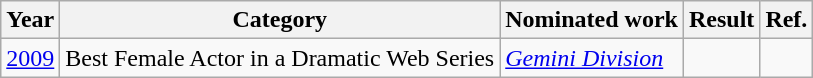<table class="wikitable">
<tr>
<th>Year</th>
<th>Category</th>
<th>Nominated work</th>
<th>Result</th>
<th>Ref.</th>
</tr>
<tr>
<td><a href='#'>2009</a></td>
<td>Best Female Actor in a Dramatic Web Series</td>
<td><em><a href='#'>Gemini Division</a></em></td>
<td></td>
<td></td>
</tr>
</table>
